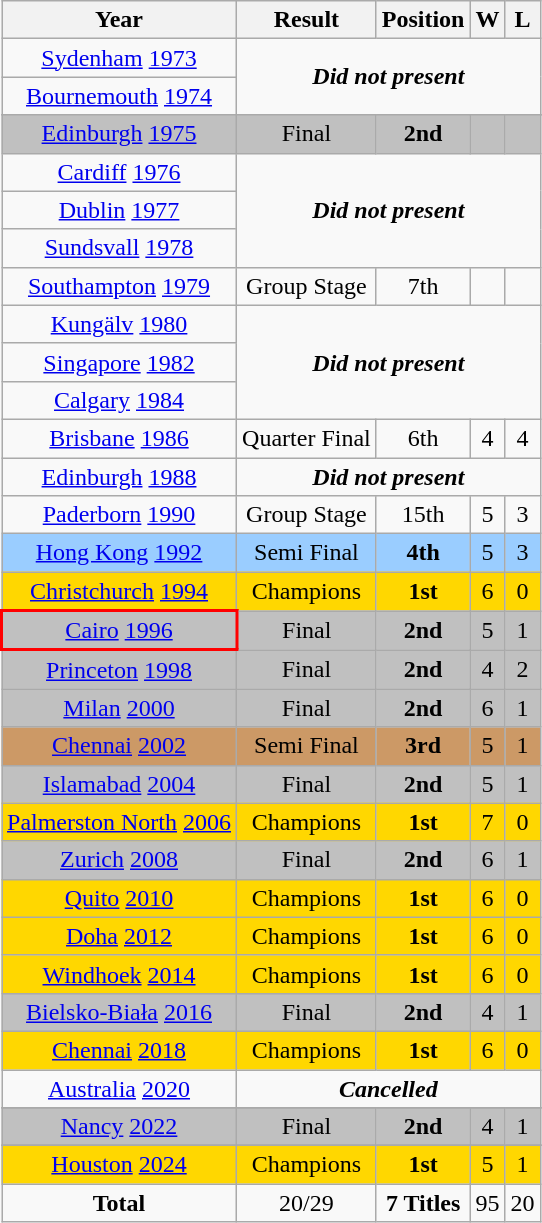<table class="wikitable" style="text-align: center;">
<tr>
<th>Year</th>
<th>Result</th>
<th>Position</th>
<th>W</th>
<th>L</th>
</tr>
<tr>
<td> <a href='#'>Sydenham</a> <a href='#'>1973</a></td>
<td rowspan="2" colspan="4" style="text-align:center;"><strong><em>Did not present</em></strong></td>
</tr>
<tr>
<td> <a href='#'>Bournemouth</a> <a href='#'>1974</a></td>
</tr>
<tr>
</tr>
<tr style="background:silver;">
<td> <a href='#'>Edinburgh</a> <a href='#'>1975</a></td>
<td>Final</td>
<td><strong>2nd</strong></td>
<td></td>
<td></td>
</tr>
<tr>
<td> <a href='#'>Cardiff</a> <a href='#'>1976</a></td>
<td rowspan="3" colspan="4" style="text-align:center;"><strong><em>Did not present</em></strong></td>
</tr>
<tr>
<td> <a href='#'>Dublin</a> <a href='#'>1977</a></td>
</tr>
<tr>
<td> <a href='#'>Sundsvall</a> <a href='#'>1978</a></td>
</tr>
<tr>
<td> <a href='#'>Southampton</a> <a href='#'>1979</a></td>
<td>Group Stage</td>
<td>7th</td>
<td></td>
<td></td>
</tr>
<tr>
<td> <a href='#'>Kungälv</a> <a href='#'>1980</a></td>
<td rowspan="3" colspan="4" style="text-align:center;"><strong><em>Did not present</em></strong></td>
</tr>
<tr>
<td> <a href='#'>Singapore</a> <a href='#'>1982</a></td>
</tr>
<tr>
<td> <a href='#'>Calgary</a> <a href='#'>1984</a></td>
</tr>
<tr>
<td> <a href='#'>Brisbane</a> <a href='#'>1986</a></td>
<td>Quarter Final</td>
<td>6th</td>
<td>4</td>
<td>4</td>
</tr>
<tr>
<td> <a href='#'>Edinburgh</a> <a href='#'>1988</a></td>
<td rowspan="1" colspan="4" style="text-align:center;"><strong><em>Did not present</em></strong></td>
</tr>
<tr>
<td> <a href='#'>Paderborn</a> <a href='#'>1990</a></td>
<td>Group Stage</td>
<td>15th</td>
<td>5</td>
<td>3</td>
</tr>
<tr style="background:#9acdff;">
<td> <a href='#'>Hong Kong</a> <a href='#'>1992</a></td>
<td>Semi Final</td>
<td><strong>4th</strong></td>
<td>5</td>
<td>3</td>
</tr>
<tr style="background:gold;">
<td> <a href='#'>Christchurch</a> <a href='#'>1994</a></td>
<td>Champions</td>
<td><strong>1st</strong></td>
<td>6</td>
<td>0</td>
</tr>
<tr style="background:silver;">
<td style="border: 2px solid red"> <a href='#'>Cairo</a> <a href='#'>1996</a></td>
<td>Final</td>
<td><strong>2nd</strong></td>
<td>5</td>
<td>1</td>
</tr>
<tr style="background:silver;">
<td> <a href='#'>Princeton</a> <a href='#'>1998</a></td>
<td>Final</td>
<td><strong>2nd</strong></td>
<td>4</td>
<td>2</td>
</tr>
<tr style="background:silver;">
<td> <a href='#'>Milan</a> <a href='#'>2000</a></td>
<td>Final</td>
<td><strong>2nd</strong></td>
<td>6</td>
<td>1</td>
</tr>
<tr style="background:#c96;">
<td> <a href='#'>Chennai</a> <a href='#'>2002</a></td>
<td>Semi Final</td>
<td><strong>3rd</strong></td>
<td>5</td>
<td>1</td>
</tr>
<tr style="background:silver;">
<td> <a href='#'>Islamabad</a> <a href='#'>2004</a></td>
<td>Final</td>
<td><strong>2nd</strong></td>
<td>5</td>
<td>1</td>
</tr>
<tr style="background:gold;">
<td> <a href='#'>Palmerston North</a> <a href='#'>2006</a></td>
<td>Champions</td>
<td><strong>1st</strong></td>
<td>7</td>
<td>0</td>
</tr>
<tr style="background:silver;">
<td> <a href='#'>Zurich</a> <a href='#'>2008</a></td>
<td>Final</td>
<td><strong>2nd</strong></td>
<td>6</td>
<td>1</td>
</tr>
<tr style="background:gold;">
<td> <a href='#'>Quito</a> <a href='#'>2010</a></td>
<td>Champions</td>
<td><strong>1st</strong></td>
<td>6</td>
<td>0</td>
</tr>
<tr style="background:gold;">
<td> <a href='#'>Doha</a> <a href='#'>2012</a></td>
<td>Champions</td>
<td><strong>1st</strong></td>
<td>6</td>
<td>0</td>
</tr>
<tr style="background:gold;">
<td> <a href='#'>Windhoek</a> <a href='#'>2014</a></td>
<td>Champions</td>
<td><strong>1st</strong></td>
<td>6</td>
<td>0</td>
</tr>
<tr style="background:silver;">
<td> <a href='#'>Bielsko-Biała</a> <a href='#'>2016</a></td>
<td>Final</td>
<td><strong>2nd</strong></td>
<td>4</td>
<td>1</td>
</tr>
<tr style="background:gold;">
<td> <a href='#'>Chennai</a> <a href='#'>2018</a></td>
<td>Champions</td>
<td><strong>1st</strong></td>
<td>6</td>
<td>0</td>
</tr>
<tr>
<td> <a href='#'>Australia</a> <a href='#'>2020</a></td>
<td rowspan="1" colspan="4" align="center"><strong><em>Cancelled</em></strong></td>
</tr>
<tr>
</tr>
<tr style="background:silver;">
<td> <a href='#'>Nancy</a> <a href='#'>2022</a></td>
<td>Final</td>
<td><strong>2nd</strong></td>
<td>4</td>
<td>1</td>
</tr>
<tr>
</tr>
<tr style="background:gold;">
<td> <a href='#'>Houston</a> <a href='#'>2024</a></td>
<td>Champions</td>
<td><strong>1st</strong></td>
<td>5</td>
<td>1</td>
</tr>
<tr>
<td><strong>Total</strong></td>
<td>20/29</td>
<td><strong>7 Titles</strong></td>
<td>95</td>
<td>20</td>
</tr>
</table>
